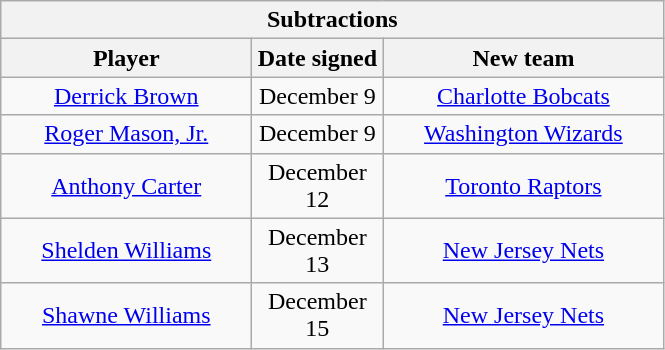<table class="wikitable" style="text-align:center">
<tr>
<th colspan=3>Subtractions</th>
</tr>
<tr>
<th style="width:160px">Player</th>
<th style="width:80px">Date signed</th>
<th style="width:180px">New team</th>
</tr>
<tr>
<td><a href='#'>Derrick Brown</a></td>
<td>December 9</td>
<td><a href='#'>Charlotte Bobcats</a></td>
</tr>
<tr>
<td><a href='#'>Roger Mason, Jr.</a></td>
<td>December 9</td>
<td><a href='#'>Washington Wizards</a></td>
</tr>
<tr>
<td><a href='#'>Anthony Carter</a></td>
<td>December 12</td>
<td><a href='#'>Toronto Raptors</a></td>
</tr>
<tr>
<td><a href='#'>Shelden Williams</a></td>
<td>December 13</td>
<td><a href='#'>New Jersey Nets</a></td>
</tr>
<tr>
<td><a href='#'>Shawne Williams</a></td>
<td>December 15</td>
<td><a href='#'>New Jersey Nets</a></td>
</tr>
</table>
